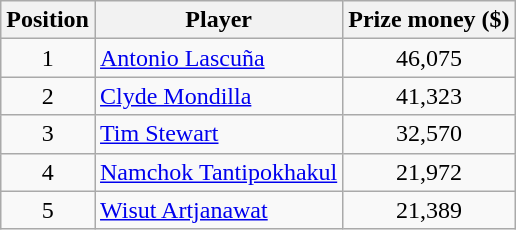<table class="wikitable">
<tr>
<th>Position</th>
<th>Player</th>
<th>Prize money ($)</th>
</tr>
<tr>
<td align=center>1</td>
<td> <a href='#'>Antonio Lascuña</a></td>
<td align=center>46,075</td>
</tr>
<tr>
<td align=center>2</td>
<td> <a href='#'>Clyde Mondilla</a></td>
<td align=center>41,323</td>
</tr>
<tr>
<td align=center>3</td>
<td> <a href='#'>Tim Stewart</a></td>
<td align=center>32,570</td>
</tr>
<tr>
<td align=center>4</td>
<td> <a href='#'>Namchok Tantipokhakul</a></td>
<td align=center>21,972</td>
</tr>
<tr>
<td align=center>5</td>
<td> <a href='#'>Wisut Artjanawat</a></td>
<td align=center>21,389</td>
</tr>
</table>
